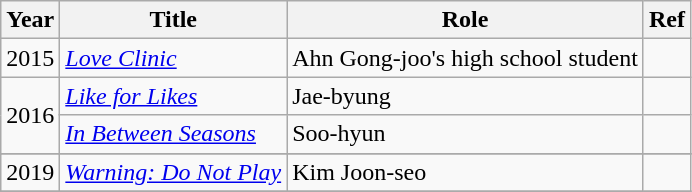<table class="wikitable">
<tr>
<th>Year</th>
<th>Title</th>
<th>Role</th>
<th>Ref</th>
</tr>
<tr>
<td style="text-align:center;">2015</td>
<td><em><a href='#'>Love Clinic</a></em></td>
<td>Ahn Gong-joo's high school student</td>
<td></td>
</tr>
<tr>
<td rowspan="2" style="text-align:center;">2016</td>
<td><em><a href='#'>Like for Likes</a></em></td>
<td>Jae-byung</td>
<td></td>
</tr>
<tr>
<td><em><a href='#'>In Between Seasons</a></em></td>
<td>Soo-hyun</td>
<td></td>
</tr>
<tr>
</tr>
<tr>
<td style="text-align:center;">2019</td>
<td><em><a href='#'>Warning: Do Not Play</a></em></td>
<td>Kim Joon-seo</td>
<td></td>
</tr>
<tr>
</tr>
</table>
